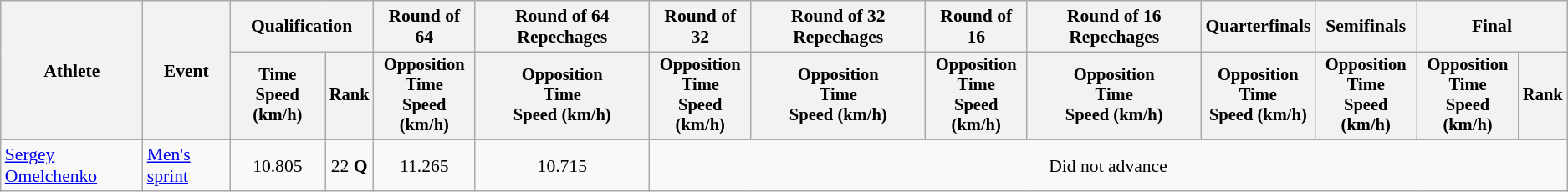<table class="wikitable" style="font-size:90%">
<tr>
<th rowspan=2>Athlete</th>
<th rowspan=2>Event</th>
<th colspan=2>Qualification</th>
<th>Round of 64</th>
<th>Round of 64 Repechages</th>
<th>Round of 32</th>
<th>Round of 32 Repechages</th>
<th>Round of 16</th>
<th>Round of 16 Repechages</th>
<th>Quarterfinals</th>
<th>Semifinals</th>
<th colspan=2>Final</th>
</tr>
<tr style="font-size:95%">
<th>Time<br>Speed (km/h)</th>
<th>Rank</th>
<th>Opposition<br>Time<br>Speed (km/h)</th>
<th>Opposition<br>Time<br>Speed (km/h)</th>
<th>Opposition<br>Time<br>Speed (km/h)</th>
<th>Opposition<br>Time<br>Speed (km/h)</th>
<th>Opposition<br>Time<br>Speed (km/h)</th>
<th>Opposition<br>Time<br>Speed (km/h)</th>
<th>Opposition<br>Time<br>Speed (km/h)</th>
<th>Opposition<br>Time<br>Speed (km/h)</th>
<th>Opposition<br>Time<br>Speed (km/h)</th>
<th>Rank</th>
</tr>
<tr align=center>
<td align=left><a href='#'>Sergey Omelchenko</a></td>
<td align=left><a href='#'>Men's sprint</a></td>
<td>10.805</td>
<td>22 <strong>Q</strong></td>
<td>11.265 </td>
<td>10.715</td>
<td colspan=8>Did not advance</td>
</tr>
</table>
